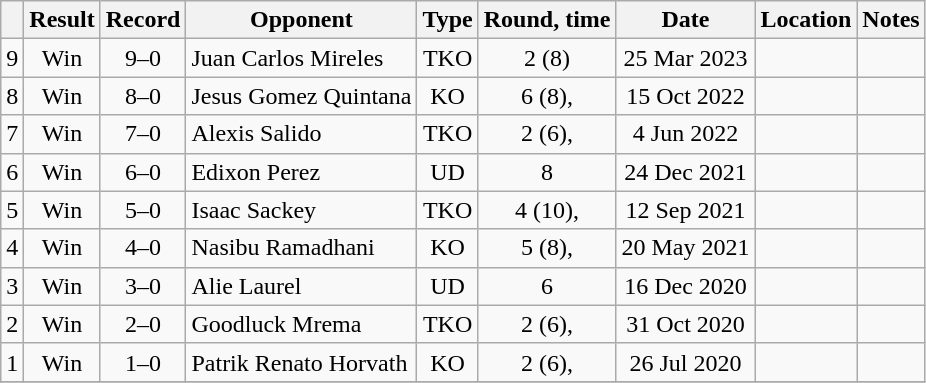<table class="wikitable" style="text-align:center">
<tr>
<th></th>
<th>Result</th>
<th>Record</th>
<th>Opponent</th>
<th>Type</th>
<th>Round, time</th>
<th>Date</th>
<th>Location</th>
<th>Notes</th>
</tr>
<tr>
<td>9</td>
<td>Win</td>
<td>9–0</td>
<td align=left>Juan Carlos Mireles</td>
<td>TKO</td>
<td>2 (8)</td>
<td>25 Mar 2023</td>
<td align=left></td>
<td></td>
</tr>
<tr>
<td>8</td>
<td>Win</td>
<td>8–0</td>
<td align=left>Jesus Gomez Quintana</td>
<td>KO</td>
<td>6 (8), </td>
<td>15 Oct 2022</td>
<td align=left></td>
<td></td>
</tr>
<tr>
<td>7</td>
<td>Win</td>
<td>7–0</td>
<td align=left>Alexis Salido</td>
<td>TKO</td>
<td>2 (6), </td>
<td>4 Jun 2022</td>
<td align=left></td>
<td></td>
</tr>
<tr>
<td>6</td>
<td>Win</td>
<td>6–0</td>
<td align=left>Edixon Perez</td>
<td>UD</td>
<td>8</td>
<td>24 Dec 2021</td>
<td align=left></td>
<td align=left></td>
</tr>
<tr>
<td>5</td>
<td>Win</td>
<td>5–0</td>
<td align=left>Isaac Sackey</td>
<td>TKO</td>
<td>4 (10), </td>
<td>12 Sep 2021</td>
<td align=left></td>
<td align=left></td>
</tr>
<tr>
<td>4</td>
<td>Win</td>
<td>4–0</td>
<td align=left>Nasibu Ramadhani</td>
<td>KO</td>
<td>5 (8), </td>
<td>20 May 2021</td>
<td align=left></td>
<td align=left></td>
</tr>
<tr>
<td>3</td>
<td>Win</td>
<td>3–0</td>
<td align=left>Alie Laurel</td>
<td>UD</td>
<td>6</td>
<td>16 Dec 2020</td>
<td align=left></td>
<td align=left></td>
</tr>
<tr>
<td>2</td>
<td>Win</td>
<td>2–0</td>
<td align=left>Goodluck Mrema</td>
<td>TKO</td>
<td>2 (6), </td>
<td>31 Oct 2020</td>
<td align=left></td>
<td align=left></td>
</tr>
<tr>
<td>1</td>
<td>Win</td>
<td>1–0</td>
<td align=left>Patrik Renato Horvath</td>
<td>KO</td>
<td>2 (6), </td>
<td>26 Jul 2020</td>
<td align=left></td>
<td align=left></td>
</tr>
<tr>
</tr>
</table>
